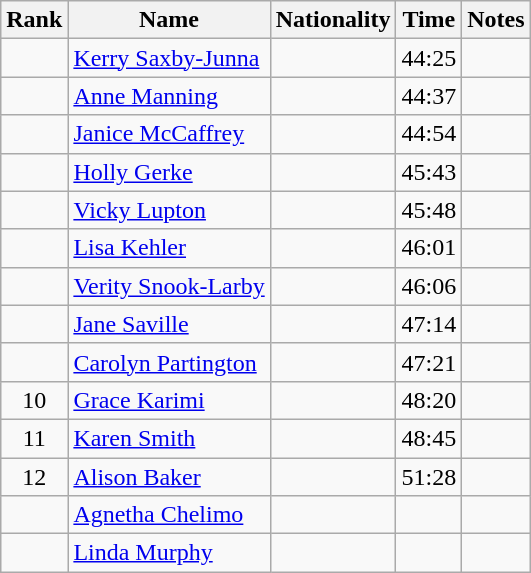<table class="wikitable sortable" style=" text-align:center">
<tr>
<th>Rank</th>
<th>Name</th>
<th>Nationality</th>
<th>Time</th>
<th>Notes</th>
</tr>
<tr>
<td></td>
<td align=left><a href='#'>Kerry Saxby-Junna</a></td>
<td align=left></td>
<td>44:25</td>
<td></td>
</tr>
<tr>
<td></td>
<td align=left><a href='#'>Anne Manning</a></td>
<td align=left></td>
<td>44:37</td>
<td></td>
</tr>
<tr>
<td></td>
<td align=left><a href='#'>Janice McCaffrey</a></td>
<td align=left></td>
<td>44:54</td>
<td></td>
</tr>
<tr>
<td></td>
<td align=left><a href='#'>Holly Gerke</a></td>
<td align=left></td>
<td>45:43</td>
<td></td>
</tr>
<tr>
<td></td>
<td align=left><a href='#'>Vicky Lupton</a></td>
<td align=left></td>
<td>45:48</td>
<td></td>
</tr>
<tr>
<td></td>
<td align=left><a href='#'>Lisa Kehler</a></td>
<td align=left></td>
<td>46:01</td>
<td></td>
</tr>
<tr>
<td></td>
<td align=left><a href='#'>Verity Snook-Larby</a></td>
<td align=left></td>
<td>46:06</td>
<td></td>
</tr>
<tr>
<td></td>
<td align=left><a href='#'>Jane Saville</a></td>
<td align=left></td>
<td>47:14</td>
<td></td>
</tr>
<tr>
<td></td>
<td align=left><a href='#'>Carolyn Partington</a></td>
<td align=left></td>
<td>47:21</td>
<td></td>
</tr>
<tr>
<td>10</td>
<td align=left><a href='#'>Grace Karimi</a></td>
<td align=left></td>
<td>48:20</td>
<td></td>
</tr>
<tr>
<td>11</td>
<td align=left><a href='#'>Karen Smith</a></td>
<td align=left></td>
<td>48:45</td>
<td></td>
</tr>
<tr>
<td>12</td>
<td align=left><a href='#'>Alison Baker</a></td>
<td align=left></td>
<td>51:28</td>
<td></td>
</tr>
<tr>
<td></td>
<td align=left><a href='#'>Agnetha Chelimo</a></td>
<td align=left></td>
<td></td>
<td></td>
</tr>
<tr>
<td></td>
<td align=left><a href='#'>Linda Murphy</a></td>
<td align=left></td>
<td></td>
<td></td>
</tr>
</table>
